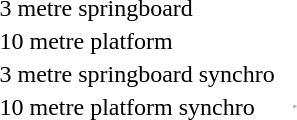<table>
<tr>
<td>3 metre springboard</td>
<td></td>
<td></td>
<td></td>
</tr>
<tr>
<td>10 metre platform</td>
<td></td>
<td></td>
<td></td>
</tr>
<tr>
<td>3 metre springboard synchro</td>
<td></td>
<td></td>
<td></td>
</tr>
<tr>
<td>10 metre platform synchro</td>
<td></td>
<td></td>
<td><hr></td>
</tr>
</table>
